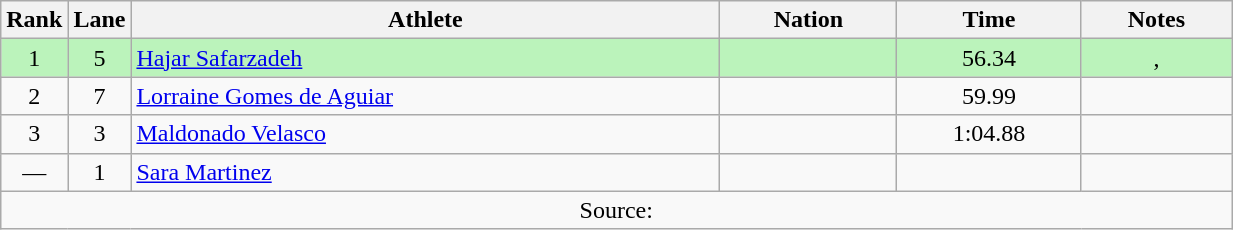<table class="wikitable sortable" style="text-align:center;width: 65%;">
<tr>
<th scope="col" style="width: 10px;">Rank</th>
<th scope="col" style="width: 10px;">Lane</th>
<th scope="col">Athlete</th>
<th scope="col">Nation</th>
<th scope="col">Time</th>
<th scope="col">Notes</th>
</tr>
<tr bgcolor=bbf3bb>
<td>1</td>
<td>5</td>
<td align=left><a href='#'>Hajar Safarzadeh</a></td>
<td align=left></td>
<td>56.34</td>
<td>, </td>
</tr>
<tr>
<td>2</td>
<td>7</td>
<td align=left><a href='#'>Lorraine Gomes de Aguiar</a><br></td>
<td align=left></td>
<td>59.99</td>
<td></td>
</tr>
<tr>
<td>3</td>
<td>3</td>
<td align=left><a href='#'>Maldonado Velasco</a><br></td>
<td align=left></td>
<td>1:04.88</td>
<td></td>
</tr>
<tr>
<td>—</td>
<td>1</td>
<td align=left><a href='#'>Sara Martinez</a><br></td>
<td align=left></td>
<td></td>
<td></td>
</tr>
<tr class="sortbottom">
<td colspan="6">Source:</td>
</tr>
</table>
